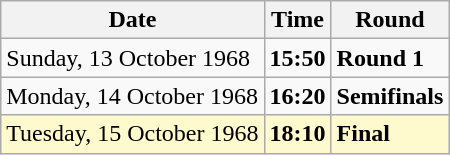<table class="wikitable">
<tr>
<th>Date</th>
<th>Time</th>
<th>Round</th>
</tr>
<tr>
<td>Sunday, 13 October 1968</td>
<td><strong>15:50</strong></td>
<td><strong>Round 1</strong></td>
</tr>
<tr>
<td>Monday, 14 October 1968</td>
<td><strong>16:20</strong></td>
<td><strong>Semifinals</strong></td>
</tr>
<tr style=background:lemonchiffon>
<td>Tuesday, 15 October 1968</td>
<td><strong>18:10</strong></td>
<td><strong>Final</strong></td>
</tr>
</table>
